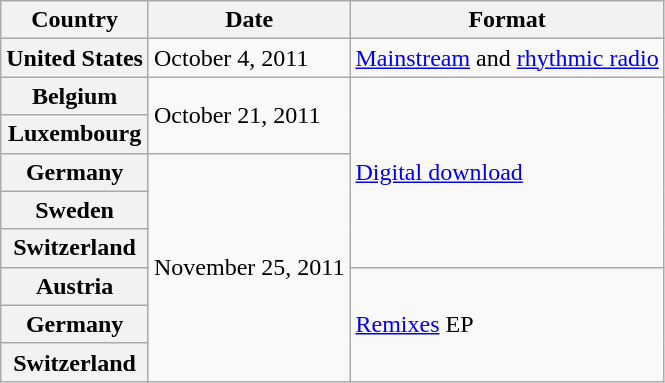<table class="wikitable plainrowheaders">
<tr>
<th scope="col" style="text-align:center;">Country</th>
<th scope="col" style="text-align:center;">Date</th>
<th scope="col" style="text-align:center;">Format</th>
</tr>
<tr>
<th scope="row">United States</th>
<td>October 4, 2011</td>
<td><a href='#'>Mainstream</a> and <a href='#'>rhythmic radio</a></td>
</tr>
<tr>
<th scope="row">Belgium</th>
<td rowspan="2">October 21, 2011</td>
<td rowspan="5"><a href='#'>Digital download</a></td>
</tr>
<tr>
<th scope="row">Luxembourg</th>
</tr>
<tr>
<th scope="row">Germany</th>
<td rowspan="6">November 25, 2011</td>
</tr>
<tr>
<th scope="row">Sweden</th>
</tr>
<tr>
<th scope="row">Switzerland</th>
</tr>
<tr>
<th scope="row">Austria</th>
<td rowspan="3"><a href='#'>Remixes</a> EP</td>
</tr>
<tr>
<th scope="row">Germany</th>
</tr>
<tr>
<th scope="row">Switzerland</th>
</tr>
</table>
